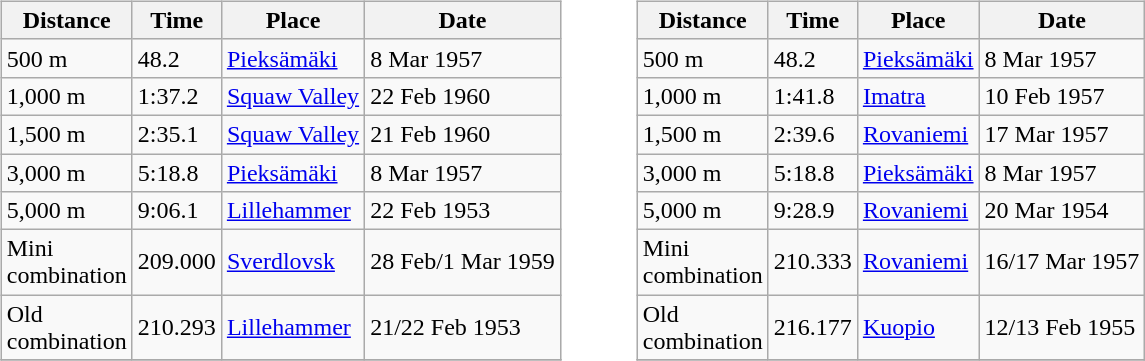<table>
<tr>
<td width="420" valign="top"><br><table class="wikitable">
<tr>
<th>Distance</th>
<th>Time</th>
<th>Place</th>
<th>Date</th>
</tr>
<tr>
<td>500 m</td>
<td>48.2</td>
<td align="left"><a href='#'>Pieksämäki</a></td>
<td>8 Mar 1957</td>
</tr>
<tr>
<td>1,000 m</td>
<td>1:37.2</td>
<td align="left"><a href='#'>Squaw Valley</a></td>
<td>22 Feb 1960</td>
</tr>
<tr>
<td>1,500 m</td>
<td>2:35.1</td>
<td align="left"><a href='#'>Squaw Valley</a></td>
<td>21 Feb 1960</td>
</tr>
<tr>
<td>3,000 m</td>
<td>5:18.8</td>
<td align="left"><a href='#'>Pieksämäki</a></td>
<td>8 Mar 1957</td>
</tr>
<tr>
<td>5,000 m</td>
<td>9:06.1</td>
<td align="left"><a href='#'>Lillehammer</a></td>
<td>22 Feb 1953</td>
</tr>
<tr>
<td>Mini<br>combination</td>
<td>209.000</td>
<td align="left"><a href='#'>Sverdlovsk</a></td>
<td>28 Feb/1 Mar 1959</td>
</tr>
<tr>
<td>Old<br>combination</td>
<td>210.293</td>
<td align="left"><a href='#'>Lillehammer</a></td>
<td>21/22 Feb 1953</td>
</tr>
<tr>
</tr>
</table>
</td>
<td width="370" valign="top"><br><table class="wikitable">
<tr>
<th>Distance</th>
<th>Time</th>
<th>Place</th>
<th>Date</th>
</tr>
<tr>
<td>500 m</td>
<td>48.2</td>
<td align="left"><a href='#'>Pieksämäki</a></td>
<td>8 Mar 1957</td>
</tr>
<tr>
<td>1,000 m</td>
<td>1:41.8</td>
<td align="left"><a href='#'>Imatra</a></td>
<td>10 Feb 1957</td>
</tr>
<tr>
<td>1,500 m</td>
<td>2:39.6</td>
<td align="left"><a href='#'>Rovaniemi</a></td>
<td>17 Mar 1957</td>
</tr>
<tr>
<td>3,000 m</td>
<td>5:18.8</td>
<td align="left"><a href='#'>Pieksämäki</a></td>
<td>8 Mar 1957</td>
</tr>
<tr>
<td>5,000 m</td>
<td>9:28.9</td>
<td align="left"><a href='#'>Rovaniemi</a></td>
<td>20 Mar 1954</td>
</tr>
<tr>
<td>Mini<br>combination</td>
<td>210.333</td>
<td align="left"><a href='#'>Rovaniemi</a></td>
<td>16/17 Mar 1957</td>
</tr>
<tr>
<td>Old<br>combination</td>
<td>216.177</td>
<td align="left"><a href='#'>Kuopio</a></td>
<td>12/13 Feb 1955</td>
</tr>
<tr>
</tr>
</table>
</td>
</tr>
</table>
